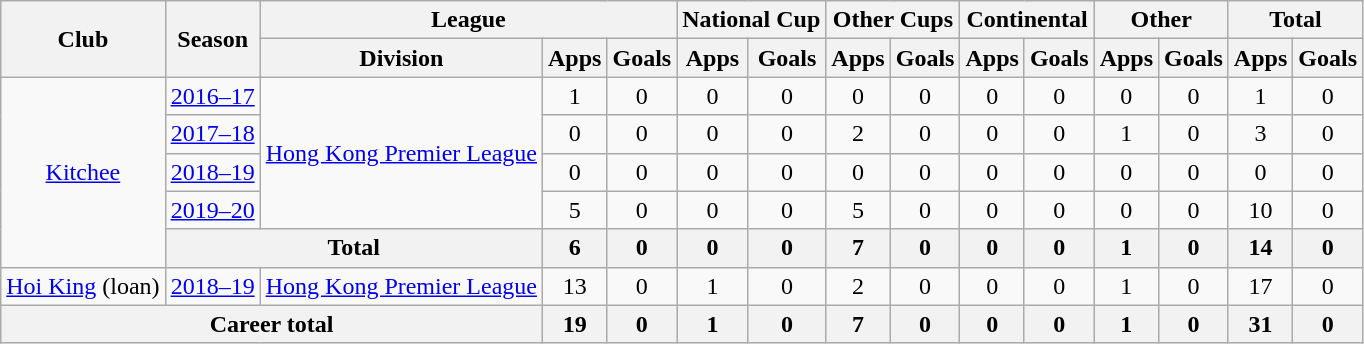<table class="wikitable" style="text-align: center">
<tr>
<th rowspan="2">Club</th>
<th rowspan="2">Season</th>
<th colspan="3">League</th>
<th colspan="2">National Cup</th>
<th colspan="2">Other Cups</th>
<th colspan="2">Continental</th>
<th colspan="2">Other</th>
<th colspan="2">Total</th>
</tr>
<tr>
<th>Division</th>
<th>Apps</th>
<th>Goals</th>
<th>Apps</th>
<th>Goals</th>
<th>Apps</th>
<th>Goals</th>
<th>Apps</th>
<th>Goals</th>
<th>Apps</th>
<th>Goals</th>
<th>Apps</th>
<th>Goals</th>
</tr>
<tr>
<td rowspan="5"><a href='#'>Kitchee</a></td>
<td><a href='#'>2016–17</a></td>
<td rowspan="4"><a href='#'>Hong Kong Premier League</a></td>
<td>1</td>
<td>0</td>
<td>0</td>
<td>0</td>
<td>0</td>
<td>0</td>
<td>0</td>
<td>0</td>
<td>0</td>
<td>0</td>
<td>1</td>
<td>0</td>
</tr>
<tr>
<td><a href='#'>2017–18</a></td>
<td>0</td>
<td>0</td>
<td>0</td>
<td>0</td>
<td>2</td>
<td>0</td>
<td>0</td>
<td>0</td>
<td>1</td>
<td>0</td>
<td>3</td>
<td>0</td>
</tr>
<tr>
<td><a href='#'>2018–19</a></td>
<td>0</td>
<td>0</td>
<td>0</td>
<td>0</td>
<td>0</td>
<td>0</td>
<td>0</td>
<td>0</td>
<td>0</td>
<td>0</td>
<td>0</td>
<td>0</td>
</tr>
<tr>
<td><a href='#'>2019–20</a></td>
<td>5</td>
<td>0</td>
<td>0</td>
<td>0</td>
<td>5</td>
<td>0</td>
<td>0</td>
<td>0</td>
<td>0</td>
<td>0</td>
<td>10</td>
<td>0</td>
</tr>
<tr>
<th colspan=2>Total</th>
<th>6</th>
<th>0</th>
<th>0</th>
<th>0</th>
<th>7</th>
<th>0</th>
<th>0</th>
<th>0</th>
<th>1</th>
<th>0</th>
<th>14</th>
<th>0</th>
</tr>
<tr>
<td><a href='#'>Hoi King</a> (loan)</td>
<td><a href='#'>2018–19</a></td>
<td><a href='#'>Hong Kong Premier League</a></td>
<td>13</td>
<td>0</td>
<td>1</td>
<td>0</td>
<td>2</td>
<td>0</td>
<td>0</td>
<td>0</td>
<td>1</td>
<td>0</td>
<td>17</td>
<td>0</td>
</tr>
<tr>
<th colspan=3>Career total</th>
<th>19</th>
<th>0</th>
<th>1</th>
<th>0</th>
<th>7</th>
<th>0</th>
<th>0</th>
<th>0</th>
<th>1</th>
<th>0</th>
<th>31</th>
<th>0</th>
</tr>
</table>
